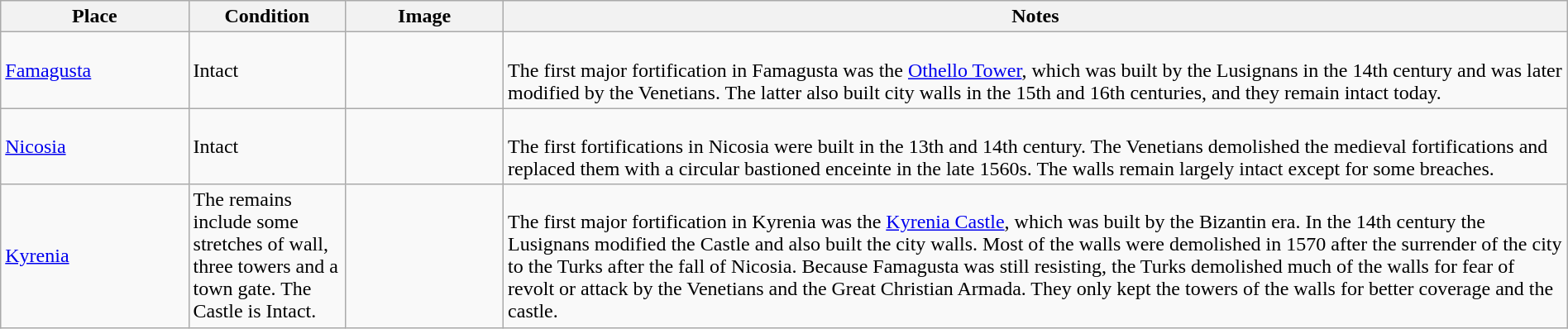<table class="wikitable sortable" style="width:100%;">
<tr>
<th style="width:12%;">Place</th>
<th style="width:10%;">Condition</th>
<th class="unsortable" style="width:120px;">Image</th>
<th class="unsortable">Notes</th>
</tr>
<tr>
<td><a href='#'>Famagusta</a></td>
<td>Intact</td>
<td><br></td>
<td><br>The first major fortification in Famagusta was the <a href='#'>Othello Tower</a>, which was built by the Lusignans in the 14th century and was later modified by the Venetians. The latter also built city walls in the 15th and 16th centuries, and they remain intact today.</td>
</tr>
<tr>
<td><a href='#'>Nicosia</a></td>
<td>Intact</td>
<td><br></td>
<td><br>The first fortifications in Nicosia were built in the 13th and 14th century. The Venetians demolished the medieval fortifications and replaced them with a circular bastioned enceinte in the late 1560s. The walls remain largely intact except for some breaches.</td>
</tr>
<tr>
<td><a href='#'>Kyrenia</a></td>
<td>The remains include some stretches of wall, three towers and a town gate. The Castle is Intact.</td>
<td></td>
<td><br>The first major fortification in Kyrenia was the <a href='#'>Kyrenia Castle</a>, which was built by the Bizantin era. In the 14th century the Lusignans modified the Castle and also built the city walls. Most of the walls were demolished in 1570 after the surrender of the city to the Turks after the fall of Nicosia. Because Famagusta was still resisting, the Turks demolished much of the walls for fear of revolt or attack by the Venetians and the Great Christian Armada. They only kept the towers of the walls for better coverage and the castle.</td>
</tr>
</table>
